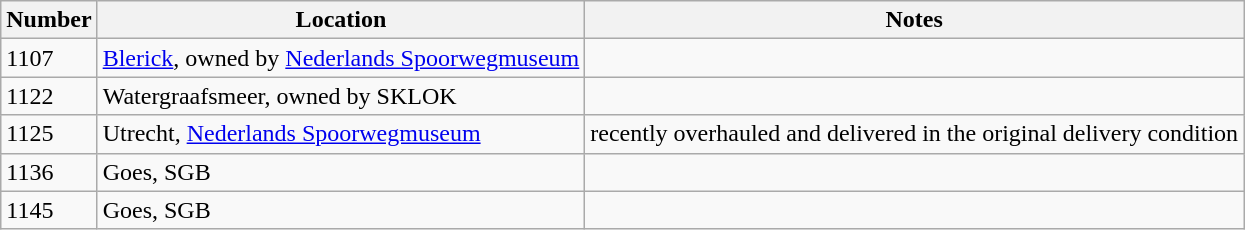<table class="wikitable vatop">
<tr>
<th>Number</th>
<th>Location</th>
<th>Notes</th>
</tr>
<tr>
<td>1107</td>
<td><a href='#'>Blerick</a>, owned by <a href='#'>Nederlands Spoorwegmuseum</a></td>
<td></td>
</tr>
<tr>
<td>1122</td>
<td>Watergraafsmeer, owned by SKLOK</td>
<td></td>
</tr>
<tr>
<td>1125</td>
<td>Utrecht, <a href='#'>Nederlands Spoorwegmuseum</a></td>
<td>recently overhauled and delivered in the original delivery condition</td>
</tr>
<tr>
<td>1136</td>
<td>Goes, SGB </td>
<td></td>
</tr>
<tr>
<td>1145</td>
<td>Goes, SGB</td>
<td></td>
</tr>
</table>
